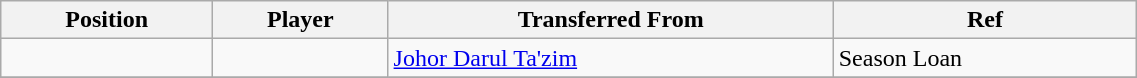<table class="wikitable sortable" style="width:60%; font-size:100%; text-align:left;">
<tr>
<th>Position</th>
<th>Player</th>
<th>Transferred From</th>
<th>Ref</th>
</tr>
<tr>
<td></td>
<td></td>
<td> <a href='#'>Johor Darul Ta'zim</a></td>
<td>Season Loan</td>
</tr>
<tr>
</tr>
</table>
